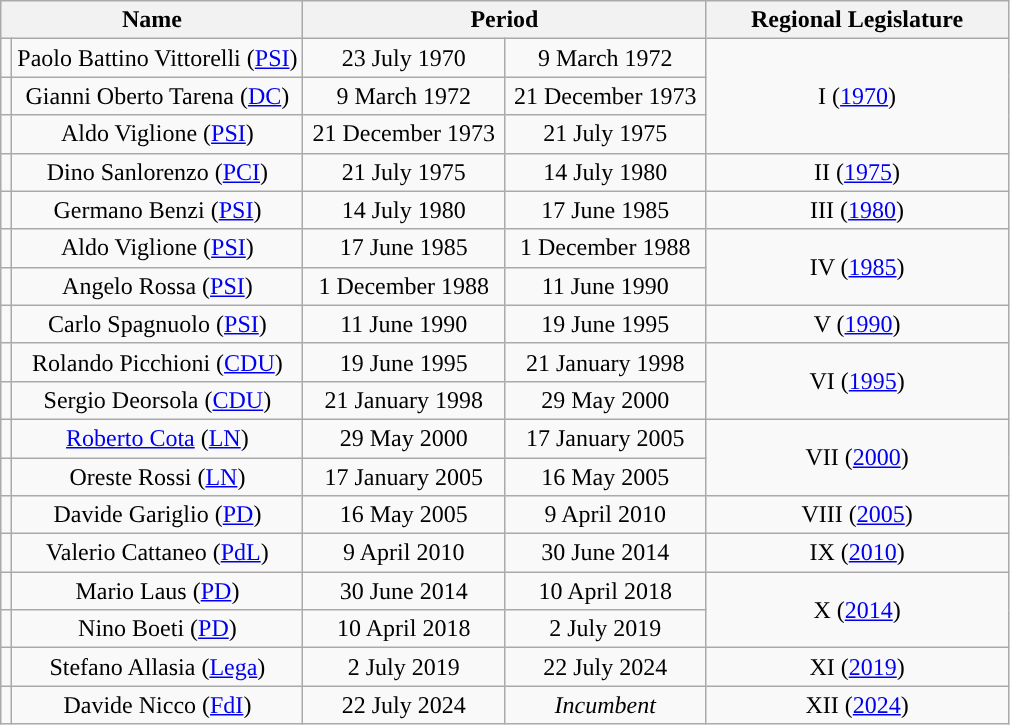<table class="wikitable">
<tr>
<th width="30%" colspan=2>Name</th>
<th width="40%" colspan=2>Period</th>
<th width="30%">Regional Legislature</th>
</tr>
<tr align=center>
<td style="background:"></td>
<td>Paolo Battino Vittorelli (<a href='#'>PSI</a>)</td>
<td>23 July 1970</td>
<td>9 March 1972</td>
<td rowspan=3>I (<a href='#'>1970</a>)</td>
</tr>
<tr align=center>
<td style="background:"></td>
<td>Gianni Oberto Tarena (<a href='#'>DC</a>)</td>
<td>9 March 1972</td>
<td>21 December 1973</td>
</tr>
<tr align=center>
<td style="background:"></td>
<td>Aldo Viglione (<a href='#'>PSI</a>)</td>
<td>21 December 1973</td>
<td>21 July 1975</td>
</tr>
<tr align=center>
<td style="background:"></td>
<td>Dino Sanlorenzo (<a href='#'>PCI</a>)</td>
<td>21 July 1975</td>
<td>14 July 1980</td>
<td>II (<a href='#'>1975</a>)</td>
</tr>
<tr align=center>
<td style="background:"></td>
<td>Germano Benzi (<a href='#'>PSI</a>)</td>
<td>14 July 1980</td>
<td>17 June 1985</td>
<td>III (<a href='#'>1980</a>)</td>
</tr>
<tr align=center>
<td style="background:"></td>
<td>Aldo Viglione (<a href='#'>PSI</a>)</td>
<td>17 June 1985</td>
<td>1 December 1988</td>
<td rowspan=2>IV (<a href='#'>1985</a>)</td>
</tr>
<tr align=center>
<td style="background:"></td>
<td>Angelo Rossa (<a href='#'>PSI</a>)</td>
<td>1 December 1988</td>
<td>11 June 1990</td>
</tr>
<tr align=center>
<td style="background:"></td>
<td>Carlo Spagnuolo (<a href='#'>PSI</a>)</td>
<td>11 June 1990</td>
<td>19 June 1995</td>
<td>V (<a href='#'>1990</a>)</td>
</tr>
<tr align=center>
<td style="background:"></td>
<td>Rolando Picchioni (<a href='#'>CDU</a>)</td>
<td>19 June 1995</td>
<td>21 January 1998</td>
<td rowspan=2>VI (<a href='#'>1995</a>)</td>
</tr>
<tr align=center>
<td style="background:"></td>
<td>Sergio Deorsola (<a href='#'>CDU</a>)</td>
<td>21 January 1998</td>
<td>29 May 2000</td>
</tr>
<tr align=center>
<td style="background:"></td>
<td><a href='#'>Roberto Cota</a> (<a href='#'>LN</a>)</td>
<td>29 May 2000</td>
<td>17 January 2005</td>
<td rowspan=2>VII (<a href='#'>2000</a>)</td>
</tr>
<tr align=center>
<td style="background:"></td>
<td>Oreste Rossi (<a href='#'>LN</a>)</td>
<td>17 January 2005</td>
<td>16 May 2005</td>
</tr>
<tr align=center>
<td style="background:"></td>
<td>Davide Gariglio (<a href='#'>PD</a>)</td>
<td>16 May 2005</td>
<td>9 April 2010</td>
<td>VIII (<a href='#'>2005</a>)</td>
</tr>
<tr align=center>
<td style="background:"></td>
<td>Valerio Cattaneo (<a href='#'>PdL</a>)</td>
<td>9 April 2010</td>
<td>30 June 2014</td>
<td>IX (<a href='#'>2010</a>)</td>
</tr>
<tr align=center>
<td style="background:"></td>
<td>Mario Laus (<a href='#'>PD</a>)</td>
<td>30 June 2014</td>
<td>10 April 2018</td>
<td rowspan=2>X (<a href='#'>2014</a>)</td>
</tr>
<tr align=center>
<td style="background:"></td>
<td>Nino Boeti (<a href='#'>PD</a>)</td>
<td>10 April 2018</td>
<td>2 July 2019</td>
</tr>
<tr align=center>
<td style="background:"></td>
<td>Stefano Allasia (<a href='#'>Lega</a>)</td>
<td>2 July 2019</td>
<td>22 July 2024</td>
<td>XI (<a href='#'>2019</a>)</td>
</tr>
<tr align=center>
<td style="background:"></td>
<td>Davide Nicco (<a href='#'>FdI</a>)</td>
<td>22 July 2024</td>
<td><em>Incumbent</em></td>
<td>XII (<a href='#'>2024</a>)</td>
</tr>
</table>
